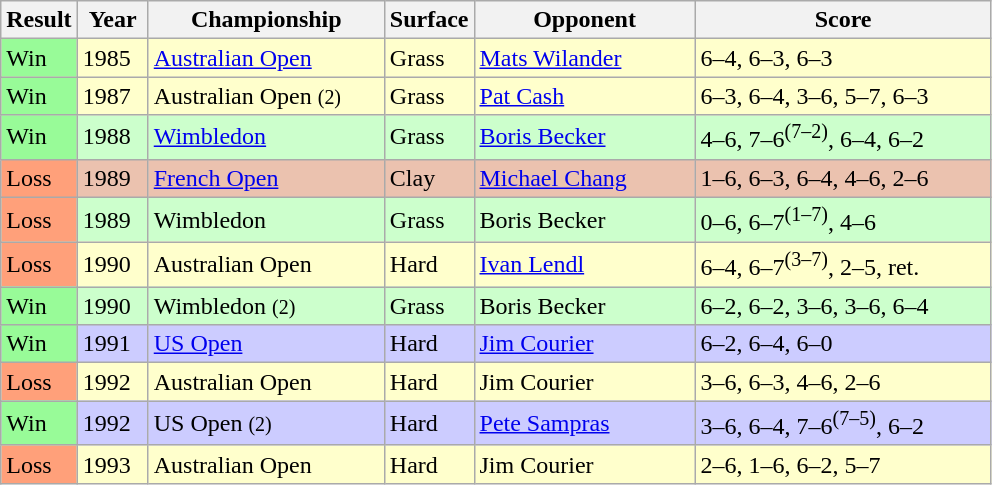<table class="sortable wikitable">
<tr>
<th style="width:40px">Result</th>
<th style="width:40px">Year</th>
<th style="width:150px">Championship</th>
<th style="width:50px">Surface</th>
<th style="width:140px">Opponent</th>
<th style="width:190px" class="unsortable">Score</th>
</tr>
<tr bgcolor=#FFFFCC>
<td style="background:#98fb98;">Win</td>
<td>1985</td>
<td><a href='#'>Australian Open</a></td>
<td>Grass</td>
<td> <a href='#'>Mats Wilander</a></td>
<td>6–4, 6–3, 6–3</td>
</tr>
<tr bgcolor=#FFFFCC>
<td style="background:#98fb98;">Win</td>
<td>1987</td>
<td>Australian Open <small>(2)</small></td>
<td>Grass</td>
<td> <a href='#'>Pat Cash</a></td>
<td>6–3, 6–4, 3–6, 5–7, 6–3</td>
</tr>
<tr bgcolor=#CCFFCC>
<td style="background:#98fb98;">Win</td>
<td>1988</td>
<td><a href='#'>Wimbledon</a></td>
<td>Grass</td>
<td> <a href='#'>Boris Becker</a></td>
<td>4–6, 7–6<sup>(7–2)</sup>, 6–4, 6–2</td>
</tr>
<tr bgcolor=#EBC2AF>
<td style="background:#ffa07a;">Loss</td>
<td>1989</td>
<td><a href='#'>French Open</a></td>
<td>Clay</td>
<td> <a href='#'>Michael Chang</a></td>
<td>1–6, 6–3, 6–4, 4–6, 2–6</td>
</tr>
<tr bgcolor=#CCFFCC>
<td style="background:#ffa07a;">Loss</td>
<td>1989</td>
<td>Wimbledon</td>
<td>Grass</td>
<td> Boris Becker</td>
<td>0–6, 6–7<sup>(1–7)</sup>, 4–6</td>
</tr>
<tr bgcolor=#FFFFCC>
<td style="background:#ffa07a;">Loss</td>
<td>1990</td>
<td>Australian Open</td>
<td>Hard</td>
<td> <a href='#'>Ivan Lendl</a></td>
<td>6–4, 6–7<sup>(3–7)</sup>, 2–5, ret.</td>
</tr>
<tr bgcolor=#CCFFCC>
<td style="background:#98fb98;">Win</td>
<td>1990</td>
<td>Wimbledon <small>(2)</small></td>
<td>Grass</td>
<td> Boris Becker</td>
<td>6–2, 6–2, 3–6, 3–6, 6–4</td>
</tr>
<tr bgcolor=#CCCCFF>
<td style="background:#98fb98;">Win</td>
<td>1991</td>
<td><a href='#'>US Open</a></td>
<td>Hard</td>
<td> <a href='#'>Jim Courier</a></td>
<td>6–2, 6–4, 6–0</td>
</tr>
<tr bgcolor=#FFFFCC>
<td style="background:#ffa07a;">Loss</td>
<td>1992</td>
<td>Australian Open</td>
<td>Hard</td>
<td> Jim Courier</td>
<td>3–6, 6–3, 4–6, 2–6</td>
</tr>
<tr bgcolor=#CCCCFF>
<td style="background:#98fb98;">Win</td>
<td>1992</td>
<td>US Open <small>(2)</small></td>
<td>Hard</td>
<td> <a href='#'>Pete Sampras</a></td>
<td>3–6, 6–4, 7–6<sup>(7–5)</sup>, 6–2</td>
</tr>
<tr bgcolor=#FFFFCC>
<td style="background:#ffa07a;">Loss</td>
<td>1993</td>
<td>Australian Open</td>
<td>Hard</td>
<td> Jim Courier</td>
<td>2–6, 1–6, 6–2, 5–7</td>
</tr>
</table>
